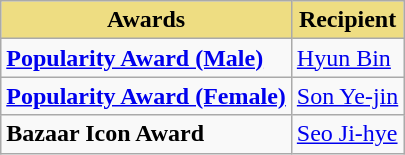<table class="wikitable">
<tr>
<th style="background:#EEDD82; text-align:center">Awards</th>
<th style="background:#EEDD82; text-align:center">Recipient</th>
</tr>
<tr>
<td><strong><a href='#'>Popularity Award (Male)</a></strong></td>
<td><a href='#'>Hyun Bin</a></td>
</tr>
<tr>
<td><strong><a href='#'>Popularity Award (Female)</a></strong></td>
<td><a href='#'>Son Ye-jin</a></td>
</tr>
<tr>
<td><strong>Bazaar Icon Award</strong></td>
<td><a href='#'>Seo Ji-hye</a></td>
</tr>
</table>
